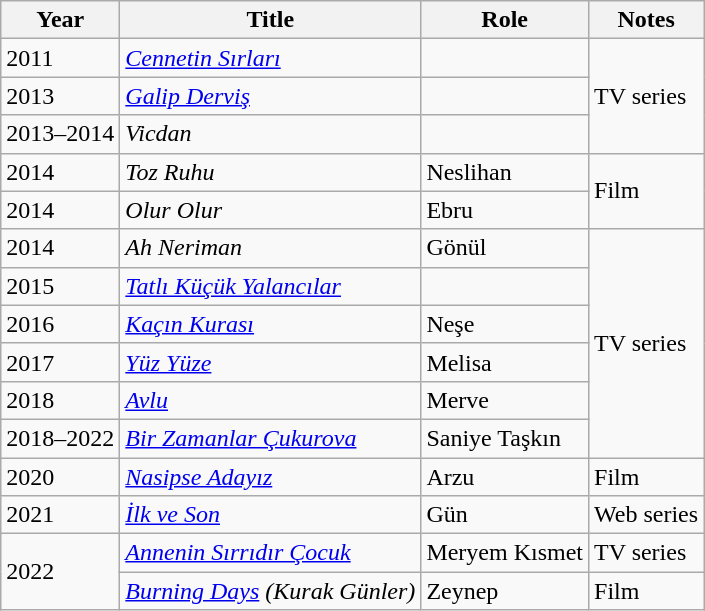<table class="wikitable">
<tr>
<th>Year</th>
<th>Title</th>
<th>Role</th>
<th>Notes</th>
</tr>
<tr>
<td>2011</td>
<td><em><a href='#'>Cennetin Sırları</a></em></td>
<td></td>
<td rowspan="3">TV series</td>
</tr>
<tr>
<td>2013</td>
<td><em><a href='#'>Galip Derviş</a></em></td>
<td></td>
</tr>
<tr>
<td>2013–2014</td>
<td><em>Vicdan</em></td>
<td></td>
</tr>
<tr>
<td>2014</td>
<td><em>Toz Ruhu</em></td>
<td>Neslihan</td>
<td rowspan="2">Film</td>
</tr>
<tr>
<td>2014</td>
<td><em>Olur Olur</em></td>
<td>Ebru</td>
</tr>
<tr>
<td>2014</td>
<td><em>Ah Neriman</em></td>
<td>Gönül</td>
<td rowspan="6">TV series</td>
</tr>
<tr>
<td>2015</td>
<td><em><a href='#'>Tatlı Küçük Yalancılar</a></em></td>
<td></td>
</tr>
<tr>
<td>2016</td>
<td><em><a href='#'>Kaçın Kurası</a></em></td>
<td>Neşe</td>
</tr>
<tr>
<td>2017</td>
<td><em><a href='#'>Yüz Yüze</a></em></td>
<td>Melisa</td>
</tr>
<tr>
<td>2018</td>
<td><a href='#'><em>Avlu</em></a></td>
<td>Merve</td>
</tr>
<tr>
<td>2018–2022</td>
<td><em><a href='#'>Bir Zamanlar Çukurova</a></em></td>
<td>Saniye Taşkın</td>
</tr>
<tr>
<td>2020</td>
<td><em><a href='#'>Nasipse Adayız</a></em></td>
<td>Arzu</td>
<td>Film</td>
</tr>
<tr>
<td>2021</td>
<td><em><a href='#'>İlk ve Son</a></em></td>
<td>Gün</td>
<td>Web series</td>
</tr>
<tr>
<td rowspan="2">2022</td>
<td><em><a href='#'>Annenin Sırrıdır Çocuk</a></em></td>
<td>Meryem Kısmet</td>
<td>TV series</td>
</tr>
<tr>
<td><em><a href='#'>Burning Days</a> (Kurak Günler)</em></td>
<td>Zeynep</td>
<td>Film</td>
</tr>
</table>
